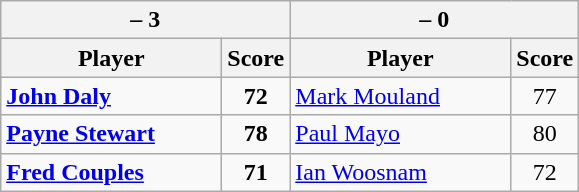<table class=wikitable>
<tr>
<th colspan=2> – 3</th>
<th colspan=2> – 0</th>
</tr>
<tr>
<th width=140>Player</th>
<th>Score</th>
<th width=140>Player</th>
<th>Score</th>
</tr>
<tr>
<td><strong><a href='#'>John Daly</a></strong></td>
<td align=center><strong>72</strong></td>
<td><a href='#'>Mark Mouland</a></td>
<td align=center>77</td>
</tr>
<tr>
<td><strong><a href='#'>Payne Stewart</a></strong></td>
<td align=center><strong>78</strong></td>
<td><a href='#'>Paul Mayo</a></td>
<td align=center>80</td>
</tr>
<tr>
<td><strong><a href='#'>Fred Couples</a></strong></td>
<td align=center><strong>71</strong></td>
<td><a href='#'>Ian Woosnam</a></td>
<td align=center>72</td>
</tr>
</table>
